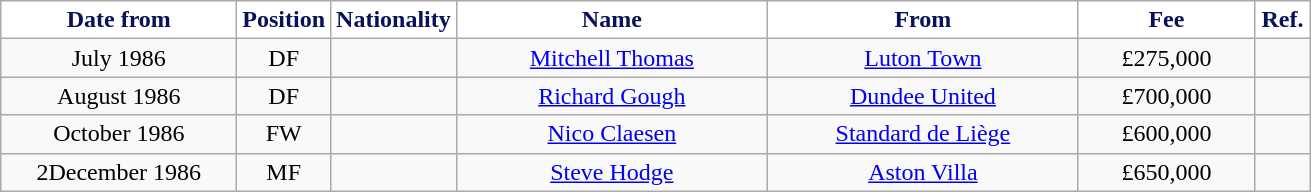<table class="wikitable" style="text-align:center">
<tr>
<th style="background:#FFFFFF; color:#081159; width:150px;">Date from</th>
<th style="background:#FFFFFF; color:#081159; width:50px;">Position</th>
<th style="background:#FFFFFF; color:#081159; width:50px;">Nationality</th>
<th style="background:#FFFFFF; color:#081159; width:200px;">Name</th>
<th style="background:#FFFFFF; color:#081159; width:200px;">From</th>
<th style="background:#FFFFFF; color:#081159; width:110px;">Fee</th>
<th style="background:#FFFFFF; color:#081159; width:30px;">Ref.</th>
</tr>
<tr>
<td>July 1986</td>
<td>DF</td>
<td></td>
<td><a href='#'>Mitchell Thomas</a></td>
<td> <a href='#'>Luton Town</a></td>
<td>£275,000</td>
<td></td>
</tr>
<tr>
<td>August 1986</td>
<td>DF</td>
<td></td>
<td><a href='#'>Richard Gough</a></td>
<td> <a href='#'>Dundee United</a></td>
<td>£700,000</td>
<td></td>
</tr>
<tr>
<td>October 1986</td>
<td>FW</td>
<td></td>
<td><a href='#'>Nico Claesen</a></td>
<td> <a href='#'>Standard de Liège</a></td>
<td>£600,000</td>
<td></td>
</tr>
<tr>
<td>2December 1986</td>
<td>MF</td>
<td></td>
<td><a href='#'>Steve Hodge</a></td>
<td> <a href='#'>Aston Villa</a></td>
<td>£650,000</td>
<td></td>
</tr>
</table>
